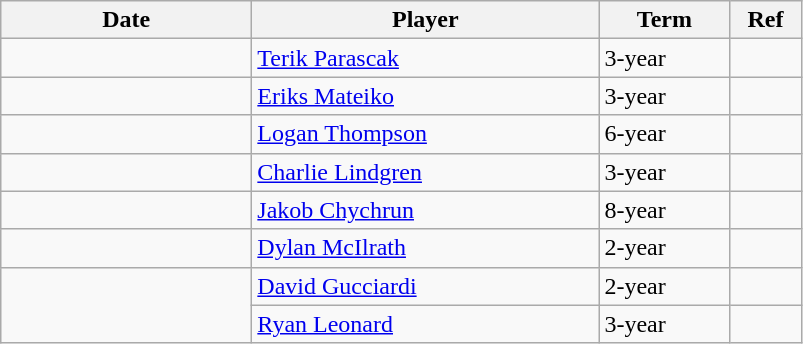<table class="wikitable">
<tr>
<th style="width: 10em;">Date</th>
<th style="width: 14em;">Player</th>
<th style="width: 5em;">Term</th>
<th style="width: 2.5em;">Ref</th>
</tr>
<tr>
<td></td>
<td><a href='#'>Terik Parascak</a></td>
<td>3-year</td>
<td></td>
</tr>
<tr>
<td></td>
<td><a href='#'>Eriks Mateiko</a></td>
<td>3-year</td>
<td></td>
</tr>
<tr>
<td></td>
<td><a href='#'>Logan Thompson</a></td>
<td>6-year</td>
<td></td>
</tr>
<tr>
<td></td>
<td><a href='#'>Charlie Lindgren</a></td>
<td>3-year</td>
<td></td>
</tr>
<tr>
<td></td>
<td><a href='#'>Jakob Chychrun</a></td>
<td>8-year</td>
<td></td>
</tr>
<tr>
<td></td>
<td><a href='#'>Dylan McIlrath</a></td>
<td>2-year</td>
<td></td>
</tr>
<tr>
<td rowspan=2></td>
<td><a href='#'>David Gucciardi</a></td>
<td>2-year</td>
<td></td>
</tr>
<tr>
<td><a href='#'>Ryan Leonard</a></td>
<td>3-year</td>
<td></td>
</tr>
</table>
